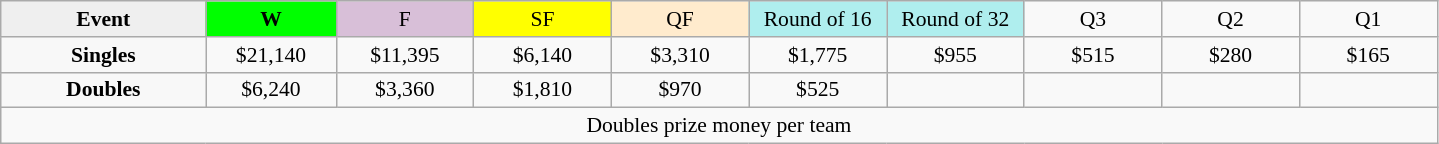<table class=wikitable style=font-size:90%;text-align:center>
<tr>
<td style="width:130px; background:#efefef;"><strong>Event</strong></td>
<td style="width:80px; background:lime;"><strong>W</strong></td>
<td style="width:85px; background:thistle;">F</td>
<td style="width:85px; background:#ff0;">SF</td>
<td style="width:85px; background:#ffebcd;">QF</td>
<td style="width:85px; background:#afeeee;">Round of 16</td>
<td style="width:85px; background:#afeeee;">Round of 32</td>
<td width=85>Q3</td>
<td width=85>Q2</td>
<td width=85>Q1</td>
</tr>
<tr>
<td style="background:#f8f8f8;"><strong>Singles</strong></td>
<td>$21,140</td>
<td>$11,395</td>
<td>$6,140</td>
<td>$3,310</td>
<td>$1,775</td>
<td>$955</td>
<td>$515</td>
<td>$280</td>
<td>$165</td>
</tr>
<tr>
<td style="background:#f8f8f8;"><strong>Doubles</strong></td>
<td>$6,240</td>
<td>$3,360</td>
<td>$1,810</td>
<td>$970</td>
<td>$525</td>
<td></td>
<td></td>
<td></td>
<td></td>
</tr>
<tr>
<td colspan=10>Doubles prize money per team</td>
</tr>
</table>
